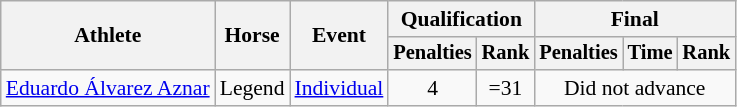<table class="wikitable" style="font-size:90%">
<tr>
<th rowspan="2">Athlete</th>
<th rowspan="2">Horse</th>
<th rowspan="2">Event</th>
<th colspan="2">Qualification</th>
<th colspan="3">Final</th>
</tr>
<tr style="font-size:95%">
<th>Penalties</th>
<th>Rank</th>
<th>Penalties</th>
<th>Time</th>
<th>Rank</th>
</tr>
<tr align=center>
<td align=left><a href='#'>Eduardo Álvarez Aznar</a></td>
<td align=left>Legend</td>
<td align=left><a href='#'>Individual</a></td>
<td>4</td>
<td>=31</td>
<td colspan="3">Did not advance</td>
</tr>
</table>
